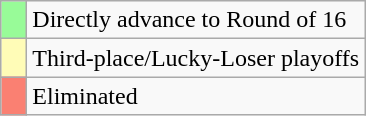<table class="wikitable">
<tr>
<td width=10px style="background: #98fb98"></td>
<td>Directly advance to Round of 16</td>
</tr>
<tr>
<td width=10px style="background: #fffcb7"></td>
<td>Third-place/Lucky-Loser playoffs</td>
</tr>
<tr>
<td width=10px style="background: salmon"></td>
<td>Eliminated</td>
</tr>
</table>
